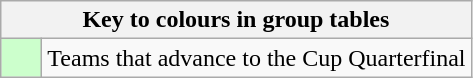<table class="wikitable" style="text-align: center;">
<tr>
<th colspan=2>Key to colours in group tables</th>
</tr>
<tr>
<td style="background:#cfc; width:20px;"></td>
<td align=left>Teams that advance to the Cup Quarterfinal</td>
</tr>
</table>
